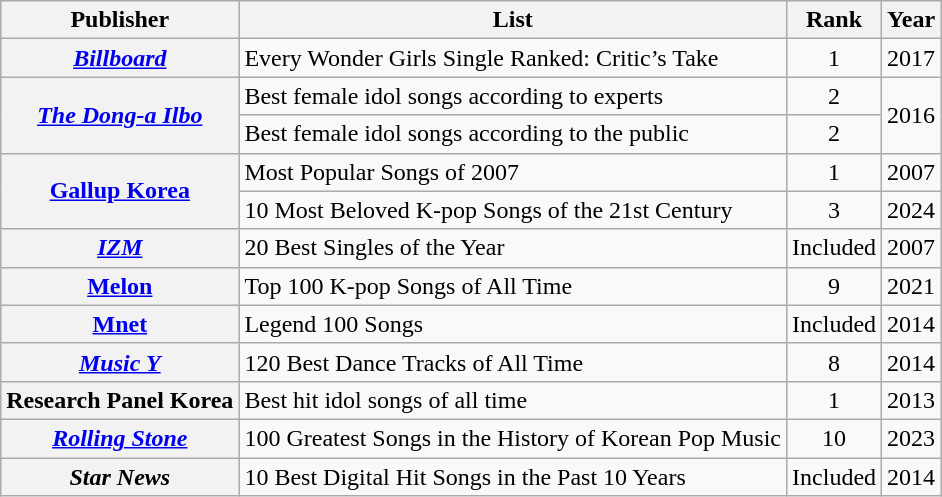<table class="wikitable plainrowheaders sortable">
<tr>
<th>Publisher</th>
<th>List</th>
<th>Rank</th>
<th>Year</th>
</tr>
<tr>
<th scope="row"><em><a href='#'>Billboard</a></em></th>
<td>Every Wonder Girls Single Ranked: Critic’s Take</td>
<td align="center">1</td>
<td>2017</td>
</tr>
<tr>
<th rowspan="2" scope="row"><em><a href='#'>The Dong-a Ilbo</a></em></th>
<td>Best female idol songs according to experts</td>
<td align="center">2</td>
<td rowspan="2">2016</td>
</tr>
<tr>
<td>Best female idol songs according to the public</td>
<td align="center">2</td>
</tr>
<tr>
<th rowspan="2" scope="row"><a href='#'>Gallup Korea</a></th>
<td>Most Popular Songs of 2007</td>
<td align="center">1</td>
<td>2007</td>
</tr>
<tr>
<td>10 Most Beloved K-pop Songs of the 21st Century</td>
<td align="center">3</td>
<td>2024</td>
</tr>
<tr>
<th scope="row"><em><a href='#'>IZM</a></em></th>
<td>20 Best Singles of the Year</td>
<td align="center">Included</td>
<td>2007</td>
</tr>
<tr>
<th scope="row"><a href='#'>Melon</a></th>
<td>Top 100 K-pop Songs of All Time</td>
<td align="center">9</td>
<td>2021</td>
</tr>
<tr>
<th scope="row"><a href='#'>Mnet</a></th>
<td>Legend 100 Songs</td>
<td align="center">Included</td>
<td>2014</td>
</tr>
<tr>
<th scope="row"><em><a href='#'>Music Y</a></em></th>
<td>120 Best Dance Tracks of All Time</td>
<td align="center">8</td>
<td>2014</td>
</tr>
<tr>
<th scope="row">Research Panel Korea</th>
<td>Best hit idol songs of all time</td>
<td align="center">1</td>
<td>2013</td>
</tr>
<tr>
<th scope="row"><em><a href='#'>Rolling Stone</a></em></th>
<td>100 Greatest Songs in the History of Korean Pop Music</td>
<td align="center">10</td>
<td>2023</td>
</tr>
<tr>
<th scope="row"><em>Star News</em></th>
<td>10 Best Digital Hit Songs in the Past 10 Years</td>
<td align="center">Included</td>
<td>2014</td>
</tr>
</table>
